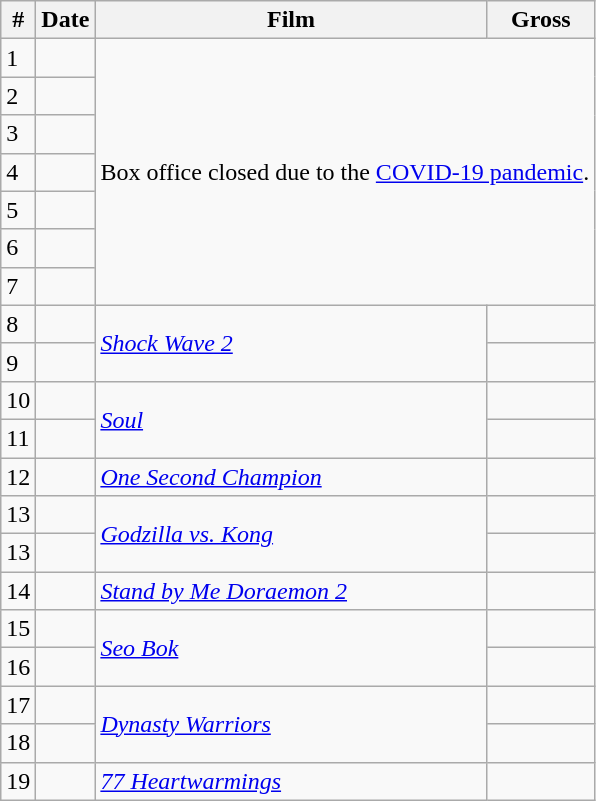<table class="wikitable sortable">
<tr>
<th>#</th>
<th>Date</th>
<th>Film</th>
<th>Gross</th>
</tr>
<tr>
<td>1</td>
<td></td>
<td rowspan="7" colspan="2">Box office closed due to the <a href='#'>COVID-19 pandemic</a>.</td>
</tr>
<tr>
<td>2</td>
<td></td>
</tr>
<tr>
<td>3</td>
<td></td>
</tr>
<tr>
<td>4</td>
<td></td>
</tr>
<tr>
<td>5</td>
<td></td>
</tr>
<tr>
<td>6</td>
<td></td>
</tr>
<tr>
<td>7</td>
<td></td>
</tr>
<tr>
<td>8</td>
<td></td>
<td rowspan="2"><em><a href='#'>Shock Wave 2</a></em></td>
<td></td>
</tr>
<tr>
<td>9</td>
<td></td>
<td></td>
</tr>
<tr>
<td>10</td>
<td></td>
<td rowspan="2"><em><a href='#'>Soul</a></em></td>
<td></td>
</tr>
<tr>
<td>11</td>
<td></td>
<td></td>
</tr>
<tr>
<td>12</td>
<td></td>
<td><em><a href='#'>One Second Champion</a></em></td>
<td></td>
</tr>
<tr>
<td>13</td>
<td></td>
<td rowspan="2"><em><a href='#'>Godzilla vs. Kong</a></em></td>
<td></td>
</tr>
<tr>
<td>13</td>
<td></td>
<td></td>
</tr>
<tr>
<td>14</td>
<td></td>
<td><em><a href='#'>Stand by Me Doraemon 2</a></em></td>
<td></td>
</tr>
<tr>
<td>15</td>
<td></td>
<td rowspan="2"><em><a href='#'>Seo Bok</a></em></td>
<td></td>
</tr>
<tr>
<td>16</td>
<td></td>
<td></td>
</tr>
<tr>
<td>17</td>
<td></td>
<td rowspan="2"><em><a href='#'>Dynasty Warriors</a></em></td>
<td></td>
</tr>
<tr>
<td>18</td>
<td></td>
<td></td>
</tr>
<tr>
<td>19</td>
<td></td>
<td><em><a href='#'>77 Heartwarmings</a></em></td>
<td></td>
</tr>
</table>
